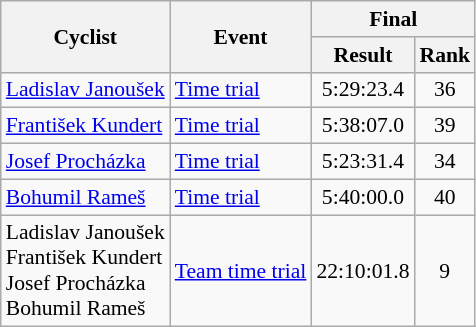<table class=wikitable style="font-size:90%">
<tr>
<th rowspan=2>Cyclist</th>
<th rowspan=2>Event</th>
<th colspan=2>Final</th>
</tr>
<tr>
<th>Result</th>
<th>Rank</th>
</tr>
<tr>
<td><a href='#'>Ladislav Janoušek</a></td>
<td><a href='#'>Time trial</a></td>
<td align=center>5:29:23.4</td>
<td align=center>36</td>
</tr>
<tr>
<td><a href='#'>František Kundert</a></td>
<td><a href='#'>Time trial</a></td>
<td align=center>5:38:07.0</td>
<td align=center>39</td>
</tr>
<tr>
<td><a href='#'>Josef Procházka</a></td>
<td><a href='#'>Time trial</a></td>
<td align=center>5:23:31.4</td>
<td align=center>34</td>
</tr>
<tr>
<td><a href='#'>Bohumil Rameš</a></td>
<td><a href='#'>Time trial</a></td>
<td align=center>5:40:00.0</td>
<td align=center>40</td>
</tr>
<tr>
<td>Ladislav Janoušek <br> František Kundert <br> Josef Procházka <br> Bohumil Rameš</td>
<td><a href='#'>Team time trial</a></td>
<td align=center>22:10:01.8</td>
<td align=center>9</td>
</tr>
</table>
